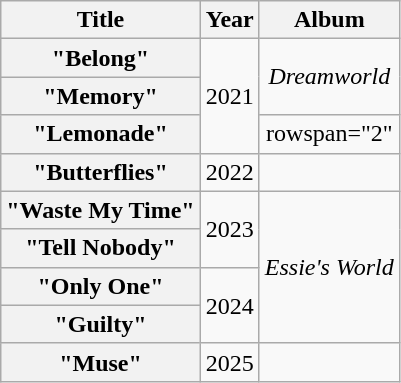<table class="wikitable plainrowheaders" style="text-align:center;">
<tr>
<th scope="col">Title</th>
<th scope="col">Year</th>
<th scope="col">Album</th>
</tr>
<tr>
<th scope="row">"Belong"</th>
<td rowspan="3">2021</td>
<td rowspan="2"><em>Dreamworld</em></td>
</tr>
<tr>
<th scope="row">"Memory"</th>
</tr>
<tr>
<th scope="row">"Lemonade"</th>
<td>rowspan="2" </td>
</tr>
<tr>
<th scope="row">"Butterflies"</th>
<td>2022</td>
</tr>
<tr>
<th scope="row">"Waste My Time"</th>
<td rowspan="2">2023</td>
<td rowspan="4"><em>Essie's World</em></td>
</tr>
<tr>
<th scope="row">"Tell Nobody"</th>
</tr>
<tr>
<th scope="row">"Only One"</th>
<td rowspan="2">2024</td>
</tr>
<tr>
<th scope="row">"Guilty"</th>
</tr>
<tr>
<th scope="row">"Muse"</th>
<td>2025</td>
</tr>
</table>
